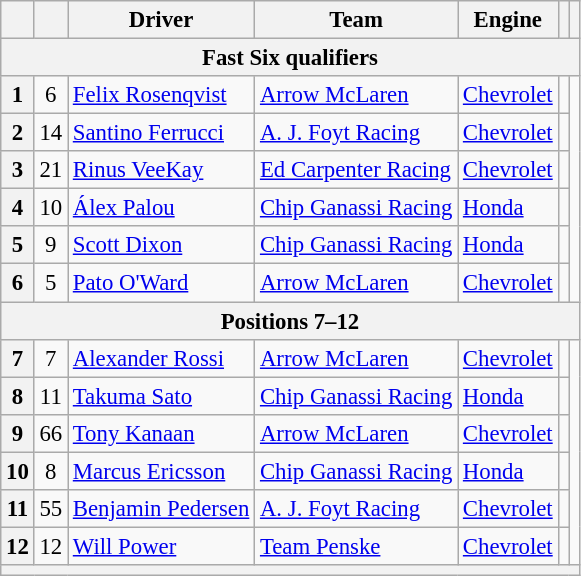<table class="wikitable" style="font-size:95%;">
<tr>
<th></th>
<th></th>
<th>Driver</th>
<th>Team</th>
<th>Engine</th>
<th></th>
<th></th>
</tr>
<tr>
<th colspan=7>Fast Six qualifiers</th>
</tr>
<tr>
<th>1</th>
<td align="center">6</td>
<td> <a href='#'>Felix Rosenqvist</a></td>
<td><a href='#'>Arrow McLaren</a></td>
<td><a href='#'>Chevrolet</a></td>
<td></td>
</tr>
<tr>
<th>2</th>
<td align="center">14</td>
<td> <a href='#'>Santino Ferrucci</a></td>
<td><a href='#'>A. J. Foyt Racing</a></td>
<td><a href='#'>Chevrolet</a></td>
<td></td>
</tr>
<tr>
<th>3</th>
<td align="center">21</td>
<td> <a href='#'>Rinus VeeKay</a></td>
<td><a href='#'>Ed Carpenter Racing</a></td>
<td><a href='#'>Chevrolet</a></td>
<td></td>
</tr>
<tr>
<th>4</th>
<td align="center">10</td>
<td> <a href='#'>Álex Palou</a></td>
<td><a href='#'>Chip Ganassi Racing</a></td>
<td><a href='#'>Honda</a></td>
<td></td>
</tr>
<tr>
<th>5</th>
<td align="center">9</td>
<td> <a href='#'>Scott Dixon</a> </td>
<td><a href='#'>Chip Ganassi Racing</a></td>
<td><a href='#'>Honda</a></td>
<td></td>
</tr>
<tr>
<th>6</th>
<td align="center">5</td>
<td> <a href='#'>Pato O'Ward</a></td>
<td><a href='#'>Arrow McLaren</a></td>
<td><a href='#'>Chevrolet</a></td>
<td></td>
</tr>
<tr>
<th colspan=7>Positions 7–12</th>
</tr>
<tr>
<th>7</th>
<td align="center">7</td>
<td> <a href='#'>Alexander Rossi</a> </td>
<td><a href='#'>Arrow McLaren</a></td>
<td><a href='#'>Chevrolet</a></td>
<td></td>
</tr>
<tr>
<th>8</th>
<td align="center">11</td>
<td> <a href='#'>Takuma Sato</a> </td>
<td><a href='#'>Chip Ganassi Racing</a></td>
<td><a href='#'>Honda</a></td>
<td></td>
</tr>
<tr>
<th>9</th>
<td align="center">66</td>
<td> <a href='#'>Tony Kanaan</a> </td>
<td><a href='#'>Arrow McLaren</a></td>
<td><a href='#'>Chevrolet</a></td>
<td></td>
</tr>
<tr>
<th>10</th>
<td align="center">8</td>
<td> <a href='#'>Marcus Ericsson</a> </td>
<td><a href='#'>Chip Ganassi Racing</a></td>
<td><a href='#'>Honda</a></td>
<td></td>
</tr>
<tr>
<th>11</th>
<td align="center">55</td>
<td> <a href='#'>Benjamin Pedersen</a> </td>
<td><a href='#'>A. J. Foyt Racing</a></td>
<td><a href='#'>Chevrolet</a></td>
<td></td>
</tr>
<tr>
<th>12</th>
<td align="center">12</td>
<td> <a href='#'>Will Power</a> </td>
<td><a href='#'>Team Penske</a></td>
<td><a href='#'>Chevrolet</a></td>
<td></td>
</tr>
<tr>
<th colspan=7></th>
</tr>
</table>
